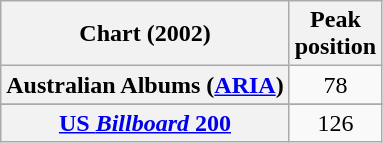<table class="wikitable sortable plainrowheaders" style="text-align: center">
<tr>
<th scope="col">Chart (2002)</th>
<th scope="col">Peak<br>position</th>
</tr>
<tr>
<th scope="row">Australian Albums (<a href='#'>ARIA</a>)</th>
<td>78</td>
</tr>
<tr>
</tr>
<tr>
</tr>
<tr>
</tr>
<tr>
</tr>
<tr>
</tr>
<tr>
</tr>
<tr>
</tr>
<tr>
<th scope="row"><a href='#'>US <em>Billboard</em> 200</a></th>
<td style="text-align: center">126</td>
</tr>
</table>
